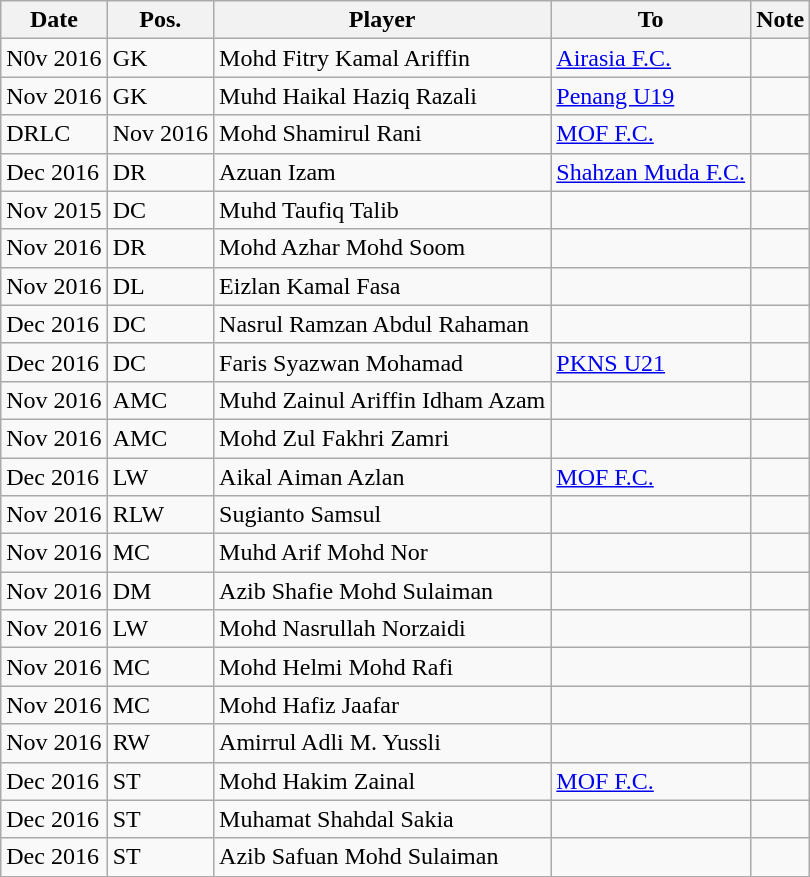<table class="wikitable sortable">
<tr>
<th>Date</th>
<th>Pos.</th>
<th>Player</th>
<th>To</th>
<th>Note</th>
</tr>
<tr>
<td>N0v 2016</td>
<td>GK</td>
<td> Mohd Fitry Kamal Ariffin</td>
<td> <a href='#'>Airasia F.C.</a></td>
<td></td>
</tr>
<tr>
<td>Nov 2016</td>
<td>GK</td>
<td> Muhd Haikal Haziq Razali</td>
<td> <a href='#'>Penang U19</a></td>
<td></td>
</tr>
<tr>
<td>DRLC</td>
<td>Nov 2016</td>
<td> Mohd Shamirul Rani</td>
<td> <a href='#'>MOF F.C.</a></td>
<td></td>
</tr>
<tr>
<td>Dec 2016</td>
<td>DR</td>
<td> Azuan Izam</td>
<td> <a href='#'>Shahzan Muda F.C.</a></td>
<td></td>
</tr>
<tr>
<td>Nov 2015</td>
<td>DC</td>
<td> Muhd Taufiq Talib</td>
<td></td>
<td></td>
</tr>
<tr>
<td>Nov 2016</td>
<td>DR</td>
<td> Mohd Azhar Mohd Soom</td>
<td></td>
<td></td>
</tr>
<tr>
<td>Nov 2016</td>
<td>DL</td>
<td> Eizlan Kamal Fasa</td>
<td></td>
<td></td>
</tr>
<tr>
<td>Dec 2016</td>
<td>DC</td>
<td> Nasrul Ramzan Abdul Rahaman</td>
<td></td>
<td></td>
</tr>
<tr>
<td>Dec 2016</td>
<td>DC</td>
<td> Faris Syazwan Mohamad</td>
<td> <a href='#'>PKNS U21</a></td>
<td></td>
</tr>
<tr>
<td>Nov 2016</td>
<td>AMC</td>
<td> Muhd Zainul Ariffin Idham Azam</td>
<td></td>
<td></td>
</tr>
<tr>
<td>Nov 2016</td>
<td>AMC</td>
<td> Mohd Zul Fakhri Zamri</td>
<td></td>
<td></td>
</tr>
<tr>
<td>Dec 2016</td>
<td>LW</td>
<td> Aikal Aiman Azlan</td>
<td> <a href='#'>MOF F.C.</a></td>
<td></td>
</tr>
<tr>
<td>Nov 2016</td>
<td>RLW</td>
<td> Sugianto Samsul</td>
<td></td>
<td></td>
</tr>
<tr>
<td>Nov 2016</td>
<td>MC</td>
<td> Muhd Arif Mohd Nor</td>
<td></td>
<td></td>
</tr>
<tr>
<td>Nov 2016</td>
<td>DM</td>
<td> Azib Shafie Mohd Sulaiman</td>
<td></td>
<td></td>
</tr>
<tr>
<td>Nov 2016</td>
<td>LW</td>
<td> Mohd Nasrullah Norzaidi</td>
<td></td>
<td></td>
</tr>
<tr>
<td>Nov 2016</td>
<td>MC</td>
<td> Mohd Helmi Mohd Rafi</td>
<td></td>
<td></td>
</tr>
<tr>
<td>Nov 2016</td>
<td>MC</td>
<td> Mohd Hafiz Jaafar</td>
<td></td>
<td></td>
</tr>
<tr>
<td>Nov 2016</td>
<td>RW</td>
<td> Amirrul Adli M. Yussli</td>
<td></td>
<td></td>
</tr>
<tr>
<td>Dec 2016</td>
<td>ST</td>
<td> Mohd Hakim Zainal</td>
<td> <a href='#'>MOF F.C.</a></td>
<td></td>
</tr>
<tr>
<td>Dec 2016</td>
<td>ST</td>
<td> Muhamat Shahdal Sakia</td>
<td></td>
<td></td>
</tr>
<tr>
<td>Dec 2016</td>
<td>ST</td>
<td> Azib Safuan Mohd Sulaiman</td>
<td></td>
<td></td>
</tr>
</table>
